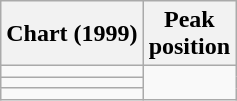<table class="wikitable sortable">
<tr>
<th>Chart (1999)</th>
<th>Peak<br>position</th>
</tr>
<tr>
<td></td>
</tr>
<tr>
<td></td>
</tr>
<tr>
<td></td>
</tr>
</table>
